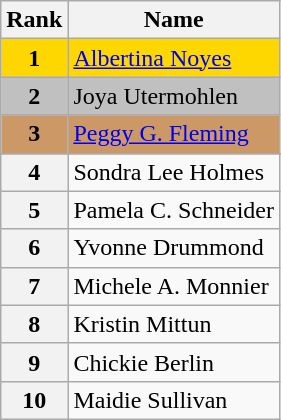<table class="wikitable">
<tr>
<th>Rank</th>
<th>Name</th>
</tr>
<tr bgcolor="gold">
<td align="center"><strong>1</strong></td>
<td><a href='#'>Albertina Noyes</a></td>
</tr>
<tr bgcolor="silver">
<td align="center"><strong>2</strong></td>
<td>Joya Utermohlen</td>
</tr>
<tr bgcolor="cc9966">
<td align="center"><strong>3</strong></td>
<td><a href='#'>Peggy G. Fleming</a></td>
</tr>
<tr bgcolor="d1c571">
</tr>
<tr>
<th>4</th>
<td>Sondra Lee Holmes</td>
</tr>
<tr>
<th>5</th>
<td>Pamela C. Schneider</td>
</tr>
<tr>
<th>6</th>
<td>Yvonne Drummond</td>
</tr>
<tr>
<th>7</th>
<td>Michele A. Monnier</td>
</tr>
<tr>
<th>8</th>
<td>Kristin Mittun</td>
</tr>
<tr>
<th>9</th>
<td>Chickie Berlin</td>
</tr>
<tr>
<th>10</th>
<td>Maidie Sullivan</td>
</tr>
</table>
